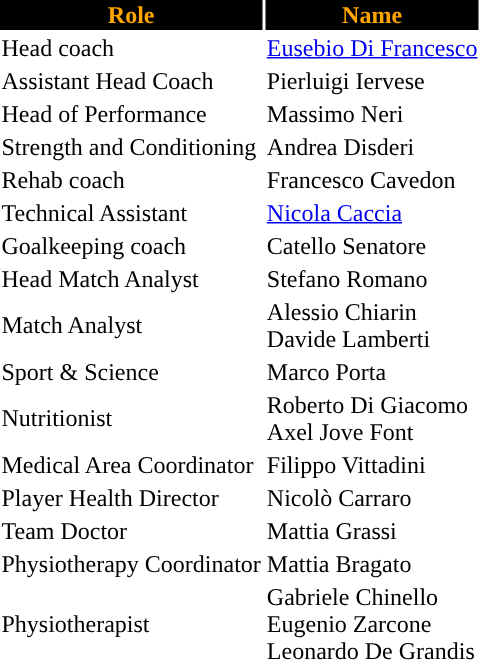<table class="toccolours">
<tr>
<th style="background:#000000;color:orange;">Role</th>
<th style="background:#000000;color:orange;">Name</th>
</tr>
<tr>
<td>Head coach</td>
<td> <a href='#'>Eusebio Di Francesco</a></td>
</tr>
<tr>
<td>Assistant Head Coach</td>
<td> Pierluigi Iervese</td>
</tr>
<tr>
<td>Head of Performance</td>
<td> Massimo Neri</td>
</tr>
<tr>
<td>Strength and Conditioning</td>
<td> Andrea Disderi</td>
</tr>
<tr>
<td>Rehab coach</td>
<td> Francesco Cavedon</td>
</tr>
<tr>
<td>Technical Assistant</td>
<td> <a href='#'>Nicola Caccia</a></td>
</tr>
<tr>
<td>Goalkeeping coach</td>
<td> Catello Senatore</td>
</tr>
<tr>
<td>Head Match Analyst</td>
<td> Stefano Romano</td>
</tr>
<tr>
<td>Match Analyst</td>
<td> Alessio Chiarin <br>  Davide Lamberti</td>
</tr>
<tr>
<td>Sport & Science</td>
<td> Marco Porta</td>
</tr>
<tr>
<td>Nutritionist</td>
<td> Roberto Di Giacomo <br>  Axel Jove Font</td>
</tr>
<tr>
<td>Medical Area Coordinator</td>
<td> Filippo Vittadini</td>
</tr>
<tr>
<td>Player Health Director</td>
<td> Nicolò Carraro</td>
</tr>
<tr>
<td>Team Doctor</td>
<td> Mattia Grassi</td>
</tr>
<tr>
<td>Physiotherapy Coordinator</td>
<td> Mattia Bragato</td>
</tr>
<tr>
<td>Physiotherapist</td>
<td> Gabriele Chinello <br>  Eugenio Zarcone <br>  Leonardo De Grandis</td>
</tr>
</table>
